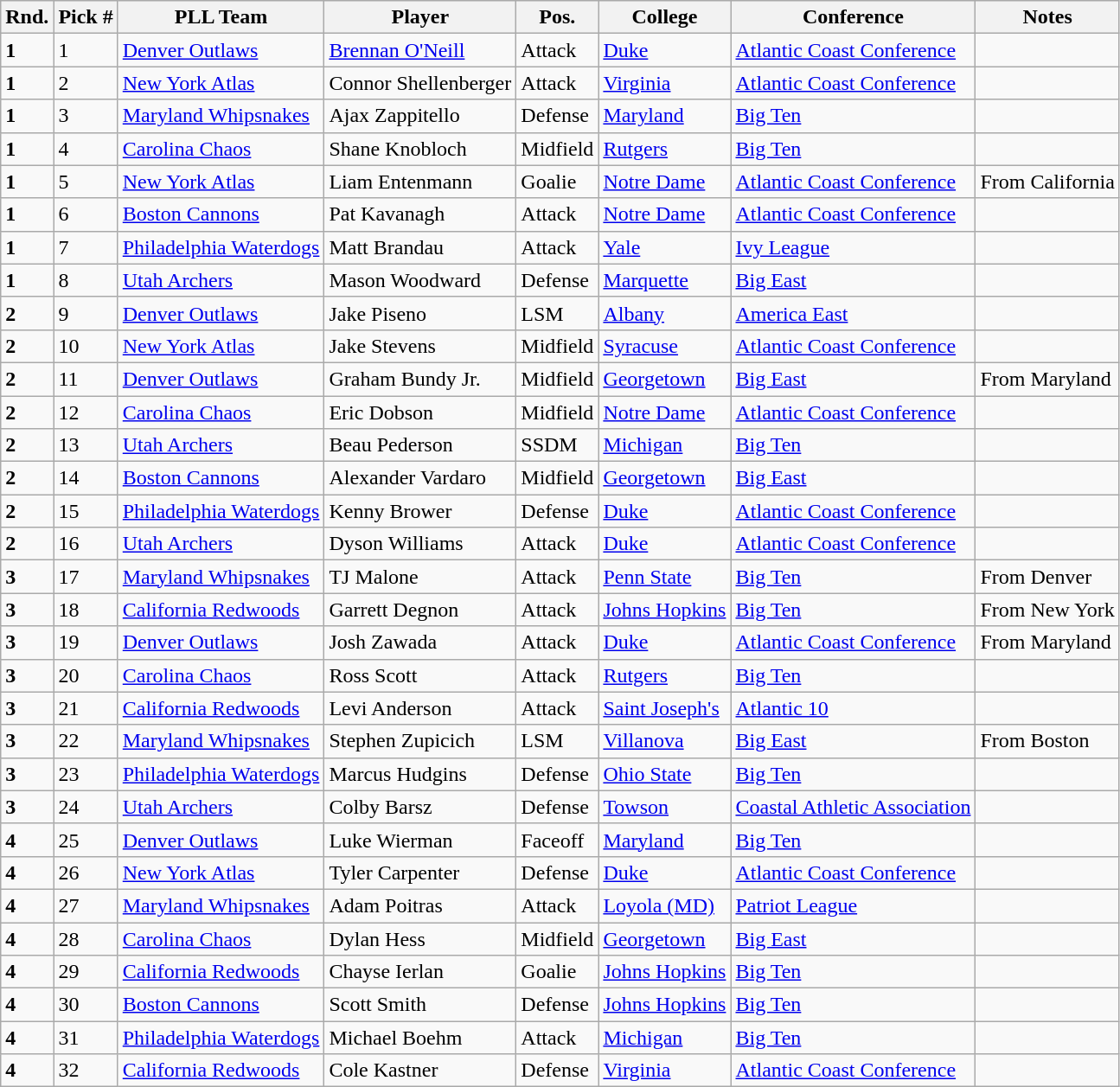<table class="wikitable">
<tr>
<th>Rnd.</th>
<th>Pick #</th>
<th>PLL Team</th>
<th>Player</th>
<th>Pos.</th>
<th>College</th>
<th>Conference</th>
<th>Notes</th>
</tr>
<tr>
<td><strong>1</strong></td>
<td>1</td>
<td><a href='#'>Denver Outlaws</a></td>
<td><a href='#'>Brennan O'Neill</a></td>
<td>Attack</td>
<td><a href='#'>Duke</a></td>
<td><a href='#'>Atlantic Coast Conference</a></td>
<td></td>
</tr>
<tr>
<td><strong>1</strong></td>
<td>2</td>
<td><a href='#'>New York Atlas</a></td>
<td>Connor Shellenberger</td>
<td>Attack</td>
<td><a href='#'>Virginia</a></td>
<td><a href='#'>Atlantic Coast Conference</a></td>
<td></td>
</tr>
<tr>
<td><strong>1</strong></td>
<td>3</td>
<td><a href='#'>Maryland Whipsnakes</a></td>
<td>Ajax Zappitello</td>
<td>Defense</td>
<td><a href='#'>Maryland</a></td>
<td><a href='#'>Big Ten</a></td>
<td></td>
</tr>
<tr>
<td><strong>1</strong></td>
<td>4</td>
<td><a href='#'>Carolina Chaos</a></td>
<td>Shane Knobloch</td>
<td>Midfield</td>
<td><a href='#'>Rutgers</a></td>
<td><a href='#'>Big Ten</a></td>
<td></td>
</tr>
<tr>
<td><strong>1</strong></td>
<td>5</td>
<td><a href='#'>New York Atlas</a></td>
<td>Liam Entenmann</td>
<td>Goalie</td>
<td><a href='#'>Notre Dame</a></td>
<td><a href='#'>Atlantic Coast Conference</a></td>
<td>From California</td>
</tr>
<tr>
<td><strong>1</strong></td>
<td>6</td>
<td><a href='#'>Boston Cannons</a></td>
<td>Pat Kavanagh</td>
<td>Attack</td>
<td><a href='#'>Notre Dame</a></td>
<td><a href='#'>Atlantic Coast Conference</a></td>
<td></td>
</tr>
<tr>
<td><strong>1</strong></td>
<td>7</td>
<td><a href='#'>Philadelphia Waterdogs</a></td>
<td>Matt Brandau</td>
<td>Attack</td>
<td><a href='#'>Yale</a></td>
<td><a href='#'>Ivy League</a></td>
<td></td>
</tr>
<tr>
<td><strong>1</strong></td>
<td>8</td>
<td><a href='#'>Utah Archers</a></td>
<td>Mason Woodward</td>
<td>Defense</td>
<td><a href='#'>Marquette</a></td>
<td><a href='#'>Big East</a></td>
<td></td>
</tr>
<tr>
<td><strong>2</strong></td>
<td>9</td>
<td><a href='#'>Denver Outlaws</a></td>
<td>Jake Piseno</td>
<td>LSM</td>
<td><a href='#'>Albany</a></td>
<td><a href='#'>America East</a></td>
<td></td>
</tr>
<tr>
<td><strong>2</strong></td>
<td>10</td>
<td><a href='#'>New York Atlas</a></td>
<td>Jake Stevens</td>
<td>Midfield</td>
<td><a href='#'>Syracuse</a></td>
<td><a href='#'>Atlantic Coast Conference</a></td>
<td></td>
</tr>
<tr>
<td><strong>2</strong></td>
<td>11</td>
<td><a href='#'>Denver Outlaws</a></td>
<td>Graham Bundy Jr.</td>
<td>Midfield</td>
<td><a href='#'>Georgetown</a></td>
<td><a href='#'>Big East</a></td>
<td>From Maryland</td>
</tr>
<tr>
<td><strong>2</strong></td>
<td>12</td>
<td><a href='#'>Carolina Chaos</a></td>
<td>Eric Dobson</td>
<td>Midfield</td>
<td><a href='#'>Notre Dame</a></td>
<td><a href='#'>Atlantic Coast Conference</a></td>
<td></td>
</tr>
<tr>
<td><strong>2</strong></td>
<td>13</td>
<td><a href='#'>Utah Archers</a></td>
<td>Beau Pederson</td>
<td>SSDM</td>
<td><a href='#'>Michigan</a></td>
<td><a href='#'>Big Ten</a></td>
<td></td>
</tr>
<tr>
<td><strong>2</strong></td>
<td>14</td>
<td><a href='#'>Boston Cannons</a></td>
<td>Alexander Vardaro</td>
<td>Midfield</td>
<td><a href='#'>Georgetown</a></td>
<td><a href='#'>Big East</a></td>
<td></td>
</tr>
<tr>
<td><strong>2</strong></td>
<td>15</td>
<td><a href='#'>Philadelphia Waterdogs</a></td>
<td>Kenny Brower</td>
<td>Defense</td>
<td><a href='#'>Duke</a></td>
<td><a href='#'>Atlantic Coast Conference</a></td>
<td></td>
</tr>
<tr>
<td><strong>2</strong></td>
<td>16</td>
<td><a href='#'>Utah Archers</a></td>
<td>Dyson Williams</td>
<td>Attack</td>
<td><a href='#'>Duke</a></td>
<td><a href='#'>Atlantic Coast Conference</a></td>
<td></td>
</tr>
<tr>
<td><strong>3</strong></td>
<td>17</td>
<td><a href='#'>Maryland Whipsnakes</a></td>
<td>TJ Malone</td>
<td>Attack</td>
<td><a href='#'>Penn State</a></td>
<td><a href='#'>Big Ten</a></td>
<td>From Denver</td>
</tr>
<tr>
<td><strong>3</strong></td>
<td>18</td>
<td><a href='#'>California Redwoods</a></td>
<td>Garrett Degnon</td>
<td>Attack</td>
<td><a href='#'>Johns Hopkins</a></td>
<td><a href='#'>Big Ten</a></td>
<td>From New York</td>
</tr>
<tr>
<td><strong>3</strong></td>
<td>19</td>
<td><a href='#'>Denver Outlaws</a></td>
<td>Josh Zawada</td>
<td>Attack</td>
<td><a href='#'>Duke</a></td>
<td><a href='#'>Atlantic Coast Conference</a></td>
<td>From Maryland</td>
</tr>
<tr>
<td><strong>3</strong></td>
<td>20</td>
<td><a href='#'>Carolina Chaos</a></td>
<td>Ross Scott</td>
<td>Attack</td>
<td><a href='#'>Rutgers</a></td>
<td><a href='#'>Big Ten</a></td>
<td></td>
</tr>
<tr>
<td><strong>3</strong></td>
<td>21</td>
<td><a href='#'>California Redwoods</a></td>
<td>Levi Anderson</td>
<td>Attack</td>
<td><a href='#'>Saint Joseph's</a></td>
<td><a href='#'>Atlantic 10</a></td>
<td></td>
</tr>
<tr>
<td><strong>3</strong></td>
<td>22</td>
<td><a href='#'>Maryland Whipsnakes</a></td>
<td>Stephen Zupicich</td>
<td>LSM</td>
<td><a href='#'>Villanova</a></td>
<td><a href='#'>Big East</a></td>
<td>From Boston</td>
</tr>
<tr>
<td><strong>3</strong></td>
<td>23</td>
<td><a href='#'>Philadelphia Waterdogs</a></td>
<td>Marcus Hudgins</td>
<td>Defense</td>
<td><a href='#'>Ohio State</a></td>
<td><a href='#'>Big Ten</a></td>
<td></td>
</tr>
<tr>
<td><strong>3</strong></td>
<td>24</td>
<td><a href='#'>Utah Archers</a></td>
<td>Colby Barsz</td>
<td>Defense</td>
<td><a href='#'>Towson</a></td>
<td><a href='#'>Coastal Athletic Association</a></td>
<td></td>
</tr>
<tr>
<td><strong>4</strong></td>
<td>25</td>
<td><a href='#'>Denver Outlaws</a></td>
<td>Luke Wierman</td>
<td>Faceoff</td>
<td><a href='#'>Maryland</a></td>
<td><a href='#'>Big Ten</a></td>
<td></td>
</tr>
<tr>
<td><strong>4</strong></td>
<td>26</td>
<td><a href='#'>New York Atlas</a></td>
<td>Tyler Carpenter</td>
<td>Defense</td>
<td><a href='#'>Duke</a></td>
<td><a href='#'>Atlantic Coast Conference</a></td>
<td></td>
</tr>
<tr>
<td><strong>4</strong></td>
<td>27</td>
<td><a href='#'>Maryland Whipsnakes</a></td>
<td>Adam Poitras</td>
<td>Attack</td>
<td><a href='#'>Loyola (MD)</a></td>
<td><a href='#'>Patriot League</a></td>
<td></td>
</tr>
<tr>
<td><strong>4</strong></td>
<td>28</td>
<td><a href='#'>Carolina Chaos</a></td>
<td>Dylan Hess</td>
<td>Midfield</td>
<td><a href='#'>Georgetown</a></td>
<td><a href='#'>Big East</a></td>
<td></td>
</tr>
<tr>
<td><strong>4</strong></td>
<td>29</td>
<td><a href='#'>California Redwoods</a></td>
<td>Chayse Ierlan</td>
<td>Goalie</td>
<td><a href='#'>Johns Hopkins</a></td>
<td><a href='#'>Big Ten</a></td>
<td></td>
</tr>
<tr>
<td><strong>4</strong></td>
<td>30</td>
<td><a href='#'>Boston Cannons</a></td>
<td>Scott Smith</td>
<td>Defense</td>
<td><a href='#'>Johns Hopkins</a></td>
<td><a href='#'>Big Ten</a></td>
</tr>
<tr>
<td><strong>4</strong></td>
<td>31</td>
<td><a href='#'>Philadelphia Waterdogs</a></td>
<td>Michael Boehm</td>
<td>Attack</td>
<td><a href='#'>Michigan</a></td>
<td><a href='#'>Big Ten</a></td>
<td></td>
</tr>
<tr>
<td><strong>4</strong></td>
<td>32</td>
<td><a href='#'>California Redwoods</a></td>
<td>Cole Kastner</td>
<td>Defense</td>
<td><a href='#'>Virginia</a></td>
<td><a href='#'>Atlantic Coast Conference</a></td>
<td></td>
</tr>
</table>
